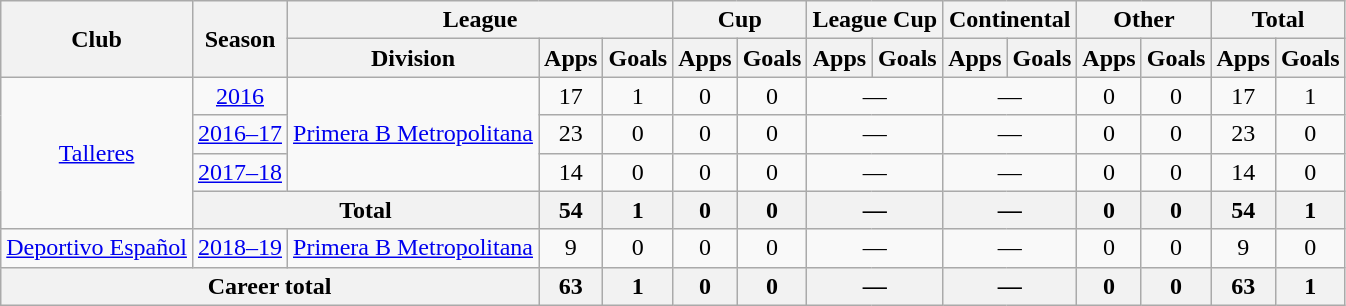<table class="wikitable" style="text-align:center">
<tr>
<th rowspan="2">Club</th>
<th rowspan="2">Season</th>
<th colspan="3">League</th>
<th colspan="2">Cup</th>
<th colspan="2">League Cup</th>
<th colspan="2">Continental</th>
<th colspan="2">Other</th>
<th colspan="2">Total</th>
</tr>
<tr>
<th>Division</th>
<th>Apps</th>
<th>Goals</th>
<th>Apps</th>
<th>Goals</th>
<th>Apps</th>
<th>Goals</th>
<th>Apps</th>
<th>Goals</th>
<th>Apps</th>
<th>Goals</th>
<th>Apps</th>
<th>Goals</th>
</tr>
<tr>
<td rowspan="4"><a href='#'>Talleres</a></td>
<td><a href='#'>2016</a></td>
<td rowspan="3"><a href='#'>Primera B Metropolitana</a></td>
<td>17</td>
<td>1</td>
<td>0</td>
<td>0</td>
<td colspan="2">—</td>
<td colspan="2">—</td>
<td>0</td>
<td>0</td>
<td>17</td>
<td>1</td>
</tr>
<tr>
<td><a href='#'>2016–17</a></td>
<td>23</td>
<td>0</td>
<td>0</td>
<td>0</td>
<td colspan="2">—</td>
<td colspan="2">—</td>
<td>0</td>
<td>0</td>
<td>23</td>
<td>0</td>
</tr>
<tr>
<td><a href='#'>2017–18</a></td>
<td>14</td>
<td>0</td>
<td>0</td>
<td>0</td>
<td colspan="2">—</td>
<td colspan="2">—</td>
<td>0</td>
<td>0</td>
<td>14</td>
<td>0</td>
</tr>
<tr>
<th colspan="2">Total</th>
<th>54</th>
<th>1</th>
<th>0</th>
<th>0</th>
<th colspan="2">—</th>
<th colspan="2">—</th>
<th>0</th>
<th>0</th>
<th>54</th>
<th>1</th>
</tr>
<tr>
<td rowspan="1"><a href='#'>Deportivo Español</a></td>
<td><a href='#'>2018–19</a></td>
<td rowspan="1"><a href='#'>Primera B Metropolitana</a></td>
<td>9</td>
<td>0</td>
<td>0</td>
<td>0</td>
<td colspan="2">—</td>
<td colspan="2">—</td>
<td>0</td>
<td>0</td>
<td>9</td>
<td>0</td>
</tr>
<tr>
<th colspan="3">Career total</th>
<th>63</th>
<th>1</th>
<th>0</th>
<th>0</th>
<th colspan="2">—</th>
<th colspan="2">—</th>
<th>0</th>
<th>0</th>
<th>63</th>
<th>1</th>
</tr>
</table>
